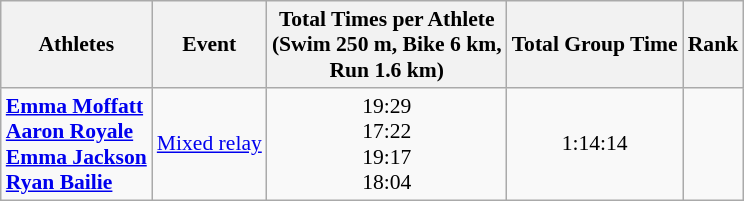<table class="wikitable" border="1" style="font-size:90%">
<tr>
<th>Athletes</th>
<th>Event</th>
<th>Total Times per Athlete <br> (Swim 250 m, Bike 6 km, <br> Run 1.6 km)</th>
<th>Total Group Time</th>
<th>Rank</th>
</tr>
<tr>
<td><strong><a href='#'>Emma Moffatt</a><br><a href='#'>Aaron Royale</a><br><a href='#'>Emma Jackson</a><br><a href='#'>Ryan Bailie</a></strong></td>
<td align="center"><a href='#'>Mixed relay</a></td>
<td align="center">19:29<br>17:22<br>19:17<br>18:04</td>
<td align="center">1:14:14</td>
<td align="center"></td>
</tr>
</table>
